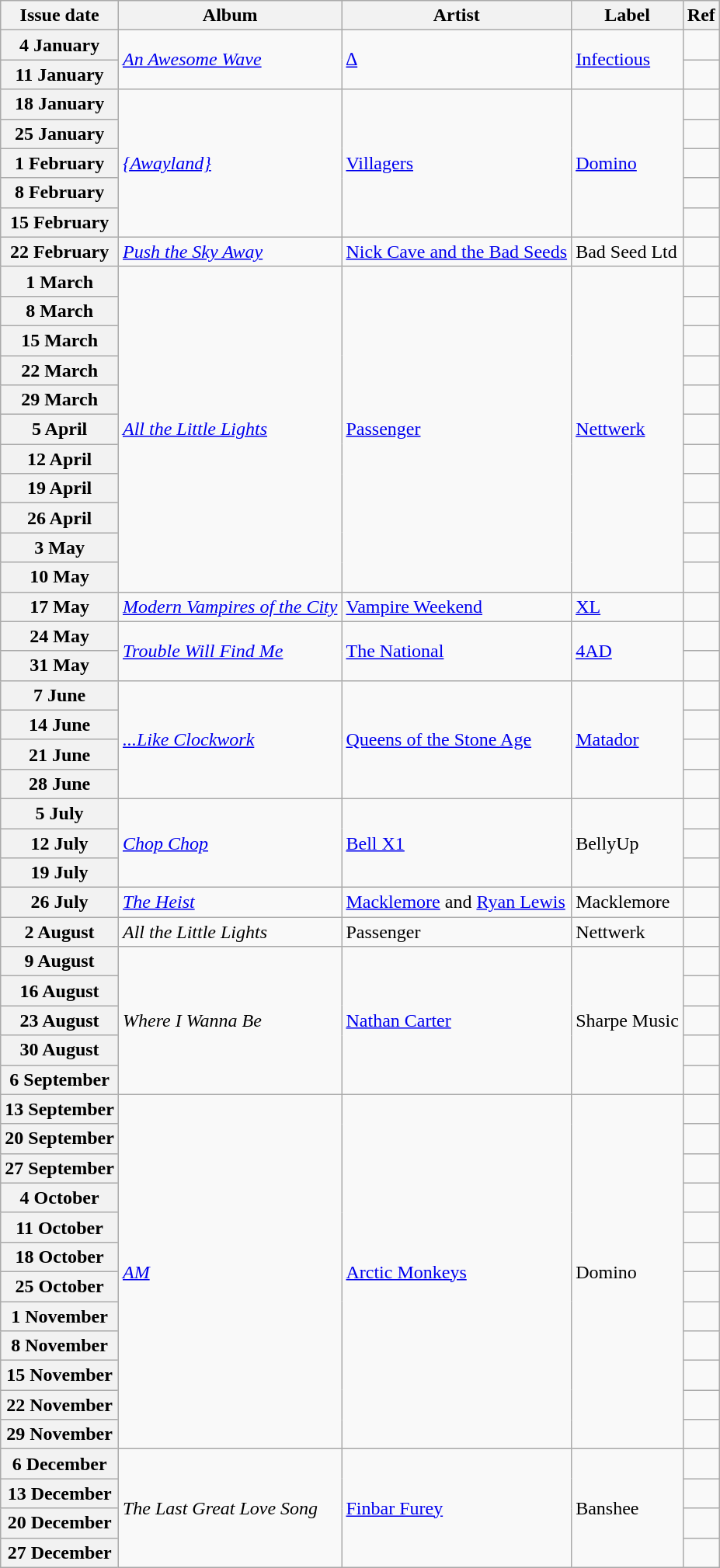<table class="wikitable plainrowheaders" style="text-align:left">
<tr>
<th scope="col">Issue date</th>
<th scope="col">Album</th>
<th scope="col">Artist</th>
<th scope="col">Label</th>
<th scope="col">Ref</th>
</tr>
<tr>
<th scope="row">4 January</th>
<td rowspan="2"><em><a href='#'>An Awesome Wave</a></em></td>
<td rowspan="2"><a href='#'>∆</a></td>
<td rowspan="2"><a href='#'>Infectious</a></td>
<td style="text-align:center"></td>
</tr>
<tr>
<th scope="row">11 January</th>
<td style="text-align:center"></td>
</tr>
<tr>
<th scope="row">18 January</th>
<td rowspan="5"><em><a href='#'>{Awayland}</a></em></td>
<td rowspan="5"><a href='#'>Villagers</a></td>
<td rowspan="5"><a href='#'>Domino</a></td>
<td style="text-align:center"></td>
</tr>
<tr>
<th scope="row">25 January</th>
<td style="text-align:center"></td>
</tr>
<tr>
<th scope="row">1 February</th>
<td style="text-align:center"></td>
</tr>
<tr>
<th scope="row">8 February</th>
<td style="text-align:center"></td>
</tr>
<tr>
<th scope="row">15 February</th>
<td style="text-align:center"></td>
</tr>
<tr>
<th scope="row">22 February</th>
<td><em><a href='#'>Push the Sky Away</a></em></td>
<td><a href='#'>Nick Cave and the Bad Seeds</a></td>
<td>Bad Seed Ltd</td>
<td style="text-align:center"></td>
</tr>
<tr>
<th scope="row">1 March</th>
<td rowspan="11"><em><a href='#'>All the Little Lights</a></em></td>
<td rowspan="11"><a href='#'>Passenger</a></td>
<td rowspan="11"><a href='#'>Nettwerk</a></td>
<td style="text-align:center"></td>
</tr>
<tr>
<th scope="row">8 March</th>
<td style="text-align:center"></td>
</tr>
<tr>
<th scope="row">15 March</th>
<td style="text-align:center"></td>
</tr>
<tr>
<th scope="row">22 March</th>
<td style="text-align:center"></td>
</tr>
<tr>
<th scope="row">29 March</th>
<td style="text-align:center"></td>
</tr>
<tr>
<th scope="row">5 April</th>
<td style="text-align:center"></td>
</tr>
<tr>
<th scope="row">12 April</th>
<td style="text-align:center"></td>
</tr>
<tr>
<th scope="row">19 April</th>
<td style="text-align:center"></td>
</tr>
<tr>
<th scope="row">26 April</th>
<td style="text-align:center"></td>
</tr>
<tr>
<th scope="row">3 May</th>
<td style="text-align:center"></td>
</tr>
<tr>
<th scope="row">10 May</th>
<td style="text-align:center"></td>
</tr>
<tr>
<th scope="row">17 May</th>
<td><em><a href='#'>Modern Vampires of the City</a></em></td>
<td><a href='#'>Vampire Weekend</a></td>
<td><a href='#'>XL</a></td>
<td style="text-align:center"></td>
</tr>
<tr>
<th scope="row">24 May</th>
<td rowspan="2"><em><a href='#'>Trouble Will Find Me</a></em></td>
<td rowspan="2"><a href='#'>The National</a></td>
<td rowspan="2"><a href='#'>4AD</a></td>
<td style="text-align:center"></td>
</tr>
<tr>
<th scope="row">31 May</th>
<td style="text-align:center"></td>
</tr>
<tr>
<th scope="row">7 June</th>
<td rowspan="4"><em><a href='#'>...Like Clockwork</a></em></td>
<td rowspan="4"><a href='#'>Queens of the Stone Age</a></td>
<td rowspan="4"><a href='#'>Matador</a></td>
<td style="text-align:center"></td>
</tr>
<tr>
<th scope="row">14 June</th>
<td style="text-align:center"></td>
</tr>
<tr>
<th scope="row">21 June</th>
<td style="text-align:center"></td>
</tr>
<tr>
<th scope="row">28 June</th>
<td style="text-align:center"></td>
</tr>
<tr>
<th scope="row">5 July</th>
<td rowspan="3"><em><a href='#'>Chop Chop</a></em></td>
<td rowspan="3"><a href='#'>Bell X1</a></td>
<td rowspan="3">BellyUp</td>
<td style="text-align:center"></td>
</tr>
<tr>
<th scope="row">12 July</th>
<td style="text-align:center"></td>
</tr>
<tr>
<th scope="row">19 July</th>
<td style="text-align:center"></td>
</tr>
<tr>
<th scope="row">26 July</th>
<td><em><a href='#'>The Heist</a></em></td>
<td><a href='#'>Macklemore</a> and <a href='#'>Ryan Lewis</a></td>
<td>Macklemore</td>
<td style="text-align:center"></td>
</tr>
<tr>
<th scope="row">2 August</th>
<td><em>All the Little Lights</em></td>
<td>Passenger</td>
<td>Nettwerk</td>
<td style="text-align:center"></td>
</tr>
<tr>
<th scope="row">9 August</th>
<td rowspan="5"><em>Where I Wanna Be</em></td>
<td rowspan="5"><a href='#'>Nathan Carter</a></td>
<td rowspan="5">Sharpe Music</td>
<td style="text-align:center"></td>
</tr>
<tr>
<th scope="row">16 August</th>
<td style="text-align:center"></td>
</tr>
<tr>
<th scope="row">23 August</th>
<td style="text-align:center"></td>
</tr>
<tr>
<th scope="row">30 August</th>
<td style="text-align:center"></td>
</tr>
<tr>
<th scope="row">6 September</th>
<td style="text-align:center"></td>
</tr>
<tr>
<th scope="row">13 September</th>
<td rowspan="12"><em><a href='#'>AM</a></em></td>
<td rowspan="12"><a href='#'>Arctic Monkeys</a></td>
<td rowspan="12">Domino</td>
<td style="text-align:center"></td>
</tr>
<tr>
<th scope="row">20 September</th>
<td style="text-align:center"></td>
</tr>
<tr>
<th scope="row">27 September</th>
<td style="text-align:center"></td>
</tr>
<tr>
<th scope="row">4 October</th>
<td style="text-align:center"></td>
</tr>
<tr>
<th scope="row">11 October</th>
<td style="text-align:center"></td>
</tr>
<tr>
<th scope="row">18 October</th>
<td style="text-align:center"></td>
</tr>
<tr>
<th scope="row">25 October</th>
<td style="text-align:center"></td>
</tr>
<tr>
<th scope="row">1 November</th>
<td style="text-align:center"></td>
</tr>
<tr>
<th scope="row">8 November</th>
<td style="text-align:center"></td>
</tr>
<tr>
<th scope="row">15 November</th>
<td style="text-align:center"></td>
</tr>
<tr>
<th scope="row">22 November</th>
<td style="text-align:center"></td>
</tr>
<tr>
<th scope="row">29 November</th>
<td style="text-align:center"></td>
</tr>
<tr>
<th scope="row">6 December</th>
<td rowspan="4"><em>The Last Great Love Song</em></td>
<td rowspan="4"><a href='#'>Finbar Furey</a></td>
<td rowspan="4">Banshee</td>
<td style="text-align:center"></td>
</tr>
<tr>
<th scope="row">13 December</th>
<td style="text-align:center"></td>
</tr>
<tr>
<th scope="row">20 December</th>
<td style="text-align:center"></td>
</tr>
<tr>
<th scope="row">27 December</th>
<td style="text-align:center"></td>
</tr>
</table>
